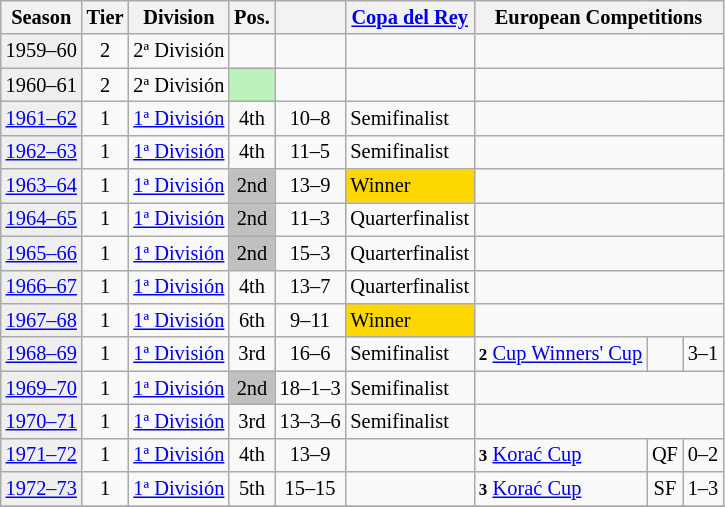<table class="wikitable" style="font-size:85%; text-align:center">
<tr>
<th>Season</th>
<th>Tier</th>
<th>Division</th>
<th>Pos.</th>
<th></th>
<th align=left><a href='#'>Copa del Rey</a></th>
<th colspan=3>European Competitions</th>
</tr>
<tr>
<td bgcolor=#efefef>1959–60</td>
<td>2</td>
<td align=left>2ª División</td>
<td></td>
<td></td>
<td></td>
<td colspan=3></td>
</tr>
<tr>
<td bgcolor=#efefef>1960–61</td>
<td>2</td>
<td align=left>2ª División</td>
<td bgcolor=#BBF3BB></td>
<td></td>
<td></td>
<td colspan=3></td>
</tr>
<tr>
<td bgcolor=#efefef><a href='#'>1961–62</a></td>
<td>1</td>
<td align=left><a href='#'>1ª División</a></td>
<td>4th</td>
<td>10–8</td>
<td align=left>Semifinalist</td>
<td colspan=3></td>
</tr>
<tr>
<td bgcolor=#efefef><a href='#'>1962–63</a></td>
<td>1</td>
<td align=left><a href='#'>1ª División</a></td>
<td>4th</td>
<td>11–5</td>
<td align=left>Semifinalist</td>
<td colspan=3></td>
</tr>
<tr>
<td bgcolor=#efefef><a href='#'>1963–64</a></td>
<td>1</td>
<td align=left><a href='#'>1ª División</a></td>
<td bgcolor=silver>2nd</td>
<td>13–9</td>
<td bgcolor=gold align=left>Winner</td>
<td colspan=3></td>
</tr>
<tr>
<td bgcolor=#efefef><a href='#'>1964–65</a></td>
<td>1</td>
<td align=left><a href='#'>1ª División</a></td>
<td bgcolor=silver>2nd</td>
<td>11–3</td>
<td align=left>Quarterfinalist</td>
<td colspan=3></td>
</tr>
<tr>
<td bgcolor=#efefef><a href='#'>1965–66</a></td>
<td>1</td>
<td align=left><a href='#'>1ª División</a></td>
<td bgcolor=silver>2nd</td>
<td>15–3</td>
<td align=left>Quarterfinalist</td>
<td colspan=3></td>
</tr>
<tr>
<td bgcolor=#efefef><a href='#'>1966–67</a></td>
<td>1</td>
<td align=left><a href='#'>1ª División</a></td>
<td>4th</td>
<td>13–7</td>
<td align=left>Quarterfinalist</td>
<td colspan=3></td>
</tr>
<tr>
<td bgcolor=#efefef><a href='#'>1967–68</a></td>
<td>1</td>
<td align=left><a href='#'>1ª División</a></td>
<td>6th</td>
<td>9–11</td>
<td bgcolor=gold align=left>Winner</td>
<td colspan=3></td>
</tr>
<tr>
<td bgcolor=#efefef><a href='#'>1968–69</a></td>
<td>1</td>
<td align=left><a href='#'>1ª División</a></td>
<td>3rd</td>
<td>16–6</td>
<td align=left>Semifinalist</td>
<td align=left><small><strong>2</strong></small> <a href='#'>Cup Winners' Cup</a></td>
<td></td>
<td>3–1</td>
</tr>
<tr>
<td bgcolor=#efefef><a href='#'>1969–70</a></td>
<td>1</td>
<td align=left><a href='#'>1ª División</a></td>
<td bgcolor=silver>2nd</td>
<td>18–1–3</td>
<td align=left>Semifinalist</td>
<td colspan=3></td>
</tr>
<tr>
<td bgcolor=#efefef><a href='#'>1970–71</a></td>
<td>1</td>
<td align=left><a href='#'>1ª División</a></td>
<td>3rd</td>
<td>13–3–6</td>
<td align=left>Semifinalist</td>
<td colspan=3></td>
</tr>
<tr>
<td bgcolor=#efefef><a href='#'>1971–72</a></td>
<td>1</td>
<td align=left><a href='#'>1ª División</a></td>
<td>4th</td>
<td>13–9</td>
<td></td>
<td align=left><small><strong>3</strong></small> <a href='#'>Korać Cup</a></td>
<td>QF</td>
<td>0–2</td>
</tr>
<tr>
<td bgcolor=#efefef><a href='#'>1972–73</a></td>
<td>1</td>
<td align=left><a href='#'>1ª División</a></td>
<td>5th</td>
<td>15–15</td>
<td></td>
<td align=left><small><strong>3</strong></small> <a href='#'>Korać Cup</a></td>
<td>SF</td>
<td>1–3</td>
</tr>
<tr>
</tr>
</table>
